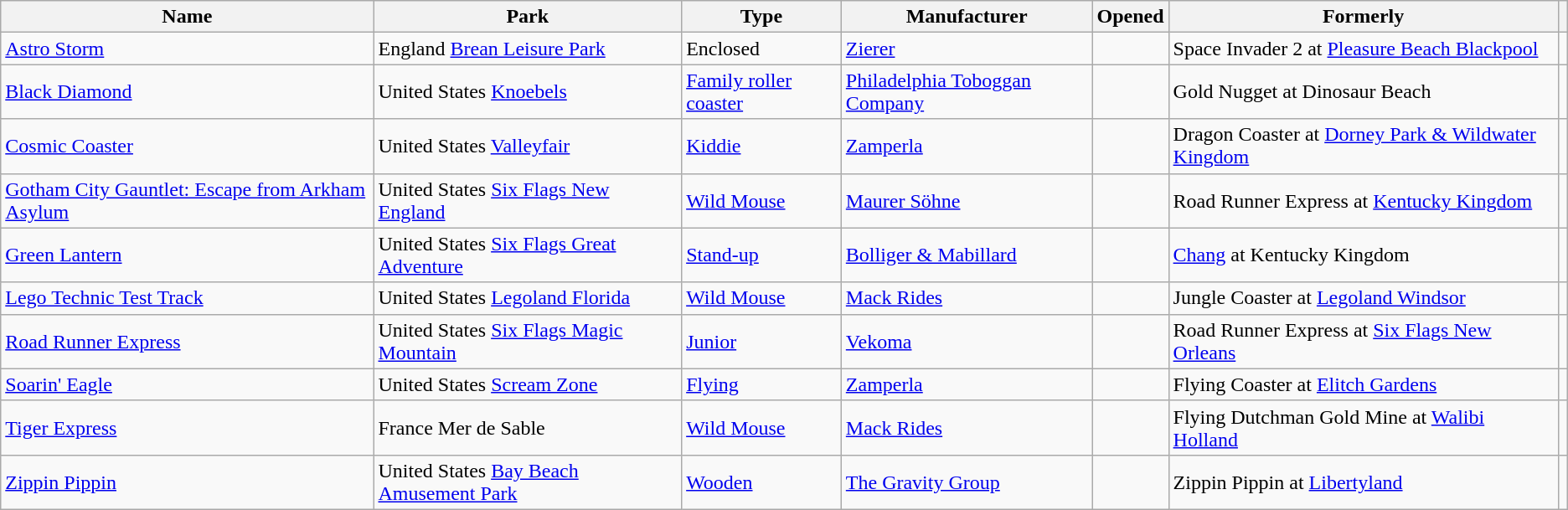<table class="wikitable sortable">
<tr>
<th>Name</th>
<th>Park</th>
<th>Type</th>
<th>Manufacturer</th>
<th>Opened</th>
<th>Formerly</th>
<th class="unsortable"></th>
</tr>
<tr>
<td><a href='#'>Astro Storm</a></td>
<td>England <a href='#'>Brean Leisure Park</a></td>
<td>Enclosed</td>
<td><a href='#'>Zierer</a></td>
<td></td>
<td>Space Invader 2 at <a href='#'>Pleasure Beach Blackpool</a></td>
<td></td>
</tr>
<tr>
<td><a href='#'>Black Diamond</a></td>
<td>United States <a href='#'>Knoebels</a></td>
<td><a href='#'>Family roller coaster</a></td>
<td><a href='#'>Philadelphia Toboggan Company</a></td>
<td></td>
<td>Gold Nugget at Dinosaur Beach</td>
<td></td>
</tr>
<tr>
<td><a href='#'>Cosmic Coaster</a></td>
<td>United States <a href='#'>Valleyfair</a></td>
<td><a href='#'>Kiddie</a></td>
<td><a href='#'>Zamperla</a></td>
<td></td>
<td>Dragon Coaster at <a href='#'>Dorney Park & Wildwater Kingdom</a></td>
<td></td>
</tr>
<tr>
<td><a href='#'>Gotham City Gauntlet: Escape from Arkham Asylum</a></td>
<td>United States <a href='#'>Six Flags New England</a></td>
<td><a href='#'>Wild Mouse</a></td>
<td><a href='#'>Maurer Söhne</a></td>
<td></td>
<td>Road Runner Express at <a href='#'>Kentucky Kingdom</a></td>
<td></td>
</tr>
<tr>
<td><a href='#'>Green Lantern</a></td>
<td>United States <a href='#'>Six Flags Great Adventure</a></td>
<td><a href='#'>Stand-up</a></td>
<td><a href='#'>Bolliger & Mabillard</a></td>
<td></td>
<td><a href='#'>Chang</a> at Kentucky Kingdom</td>
<td></td>
</tr>
<tr>
<td><a href='#'>Lego Technic Test Track</a></td>
<td>United States <a href='#'>Legoland Florida</a></td>
<td><a href='#'>Wild Mouse</a></td>
<td><a href='#'>Mack Rides</a></td>
<td></td>
<td>Jungle Coaster at <a href='#'>Legoland Windsor</a></td>
<td></td>
</tr>
<tr>
<td><a href='#'>Road Runner Express</a></td>
<td>United States <a href='#'>Six Flags Magic Mountain</a></td>
<td><a href='#'>Junior</a></td>
<td><a href='#'>Vekoma</a></td>
<td></td>
<td>Road Runner Express at <a href='#'>Six Flags New Orleans</a></td>
<td></td>
</tr>
<tr>
<td><a href='#'>Soarin' Eagle</a></td>
<td>United States <a href='#'>Scream Zone</a></td>
<td><a href='#'>Flying</a></td>
<td><a href='#'>Zamperla</a></td>
<td></td>
<td>Flying Coaster at <a href='#'>Elitch Gardens</a></td>
<td></td>
</tr>
<tr>
<td><a href='#'>Tiger Express</a></td>
<td>France Mer de Sable</td>
<td><a href='#'>Wild Mouse</a></td>
<td><a href='#'>Mack Rides</a></td>
<td></td>
<td>Flying Dutchman Gold Mine at <a href='#'>Walibi Holland</a></td>
<td></td>
</tr>
<tr>
<td><a href='#'>Zippin Pippin</a></td>
<td>United States <a href='#'>Bay Beach Amusement Park</a></td>
<td><a href='#'>Wooden</a></td>
<td><a href='#'>The Gravity Group</a></td>
<td></td>
<td>Zippin Pippin at <a href='#'>Libertyland</a></td>
<td></td>
</tr>
</table>
